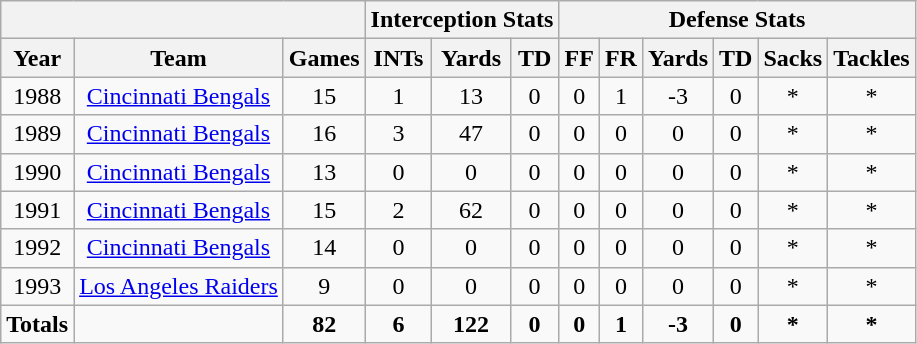<table class="wikitable">
<tr>
<th colspan="3"></th>
<th colspan="3" style="text-align:center;">Interception Stats</th>
<th colspan="6" style="text-align:center;">Defense Stats</th>
</tr>
<tr>
<th>Year</th>
<th>Team</th>
<th>Games</th>
<th>INTs</th>
<th>Yards</th>
<th>TD</th>
<th>FF</th>
<th>FR</th>
<th>Yards</th>
<th>TD</th>
<th>Sacks</th>
<th>Tackles</th>
</tr>
<tr style="text-align:center;">
<td>1988</td>
<td><a href='#'>Cincinnati Bengals</a></td>
<td>15</td>
<td>1</td>
<td>13</td>
<td>0</td>
<td>0</td>
<td>1</td>
<td>-3</td>
<td>0</td>
<td>*</td>
<td>*</td>
</tr>
<tr style="text-align:center;">
<td>1989</td>
<td><a href='#'>Cincinnati Bengals</a></td>
<td>16</td>
<td>3</td>
<td>47</td>
<td>0</td>
<td>0</td>
<td>0</td>
<td>0</td>
<td>0</td>
<td>*</td>
<td>*</td>
</tr>
<tr style="text-align:center;">
<td>1990</td>
<td><a href='#'>Cincinnati Bengals</a></td>
<td>13</td>
<td>0</td>
<td>0</td>
<td>0</td>
<td>0</td>
<td>0</td>
<td>0</td>
<td>0</td>
<td>*</td>
<td>*</td>
</tr>
<tr style="text-align:center;">
<td>1991</td>
<td><a href='#'>Cincinnati Bengals</a></td>
<td>15</td>
<td>2</td>
<td>62</td>
<td>0</td>
<td>0</td>
<td>0</td>
<td>0</td>
<td>0</td>
<td>*</td>
<td>*</td>
</tr>
<tr style="text-align:center;">
<td>1992</td>
<td><a href='#'>Cincinnati Bengals</a></td>
<td>14</td>
<td>0</td>
<td>0</td>
<td>0</td>
<td>0</td>
<td>0</td>
<td>0</td>
<td>0</td>
<td>*</td>
<td>*</td>
</tr>
<tr style="text-align:center;">
<td>1993</td>
<td><a href='#'>Los Angeles Raiders</a></td>
<td>9</td>
<td>0</td>
<td>0</td>
<td>0</td>
<td>0</td>
<td>0</td>
<td>0</td>
<td>0</td>
<td>*</td>
<td>*</td>
</tr>
<tr style="text-align:center;">
<td><strong>Totals</strong></td>
<td></td>
<td><strong>82</strong></td>
<td><strong>6</strong></td>
<td><strong>122</strong></td>
<td><strong>0</strong></td>
<td><strong>0</strong></td>
<td><strong>1</strong></td>
<td><strong>-3</strong></td>
<td><strong>0</strong></td>
<td><strong>*</strong></td>
<td><strong>*</strong></td>
</tr>
</table>
